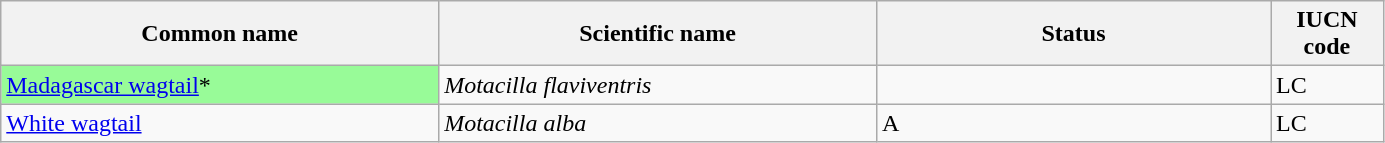<table width=73% class="wikitable sortable">
<tr>
<th width=20%>Common name</th>
<th width=20%>Scientific name</th>
<th width=18%>Status</th>
<th width=5%>IUCN code</th>
</tr>
<tr>
<td style="background:palegreen; color:black"><a href='#'>Madagascar wagtail</a>*</td>
<td><em>Motacilla flaviventris</em></td>
<td></td>
<td>LC</td>
</tr>
<tr>
<td><a href='#'>White wagtail</a></td>
<td><em>Motacilla alba</em></td>
<td>A</td>
<td>LC</td>
</tr>
</table>
